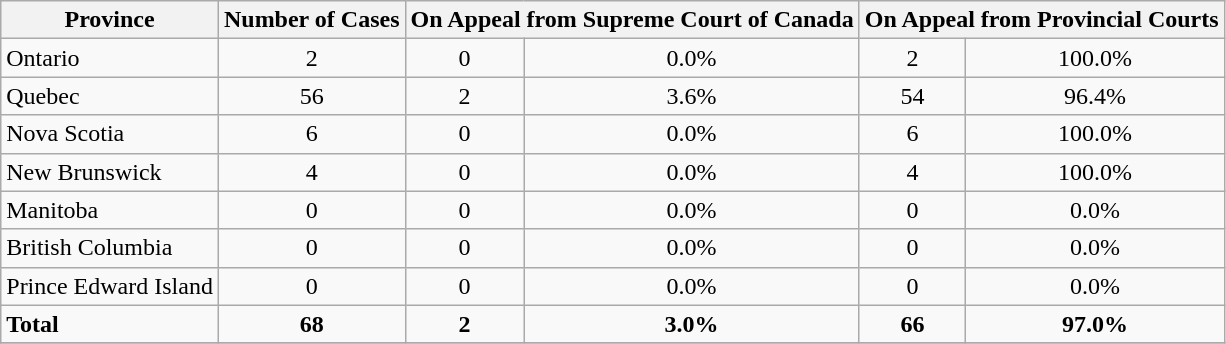<table class="wikitable sortable">
<tr>
<th>Province</th>
<th>Number of Cases</th>
<th colspan="2">On Appeal from Supreme Court of Canada</th>
<th colspan="2">On Appeal from Provincial Courts</th>
</tr>
<tr>
<td>Ontario</td>
<td style="text-align: center;">2</td>
<td style="text-align: center;">0</td>
<td style="text-align: center;">0.0%</td>
<td style="text-align: center;">2</td>
<td style="text-align: center;">100.0%</td>
</tr>
<tr>
<td>Quebec</td>
<td style="text-align: center;">56</td>
<td style="text-align: center;">2</td>
<td style="text-align: center;">3.6%</td>
<td style="text-align: center;">54</td>
<td style="text-align: center;">96.4%</td>
</tr>
<tr>
<td>Nova Scotia</td>
<td style="text-align: center;">6</td>
<td style="text-align: center;">0</td>
<td style="text-align: center;">0.0%</td>
<td style="text-align: center;">6</td>
<td style="text-align: center;">100.0%</td>
</tr>
<tr>
<td>New Brunswick</td>
<td style="text-align: center;">4</td>
<td style="text-align: center;">0</td>
<td style="text-align: center;">0.0%</td>
<td style="text-align: center;">4</td>
<td style="text-align: center;">100.0%</td>
</tr>
<tr>
<td>Manitoba</td>
<td style="text-align: center;">0</td>
<td style="text-align: center;">0</td>
<td style="text-align: center;">0.0%</td>
<td style="text-align: center;">0</td>
<td style="text-align: center;">0.0%</td>
</tr>
<tr>
<td>British Columbia</td>
<td style="text-align: center;">0</td>
<td style="text-align: center;">0</td>
<td style="text-align: center;">0.0%</td>
<td style="text-align: center;">0</td>
<td style="text-align: center;">0.0%</td>
</tr>
<tr>
<td>Prince Edward Island</td>
<td style="text-align: center;">0</td>
<td style="text-align: center;">0</td>
<td style="text-align: center;">0.0%</td>
<td style="text-align: center;">0</td>
<td style="text-align: center;">0.0%</td>
</tr>
<tr>
<td><strong>Total</strong></td>
<td style="text-align: center;"><strong>68</strong></td>
<td style="text-align: center;"><strong>2</strong></td>
<td style="text-align: center;"><strong>3.0%</strong></td>
<td style="text-align: center;"><strong>66</strong></td>
<td style="text-align: center;"><strong>97.0%</strong></td>
</tr>
<tr>
</tr>
</table>
